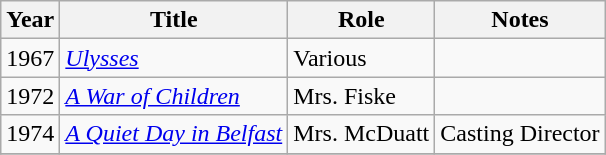<table class="wikitable sortable">
<tr>
<th>Year</th>
<th>Title</th>
<th>Role</th>
<th>Notes</th>
</tr>
<tr>
<td>1967</td>
<td><em><a href='#'>Ulysses</a></em></td>
<td>Various</td>
<td></td>
</tr>
<tr>
<td>1972</td>
<td><em><a href='#'>A War of Children</a></em></td>
<td>Mrs. Fiske</td>
<td></td>
</tr>
<tr>
<td>1974</td>
<td><em><a href='#'>A Quiet Day in Belfast</a></em></td>
<td>Mrs. McDuatt</td>
<td>Casting Director</td>
</tr>
<tr>
</tr>
</table>
